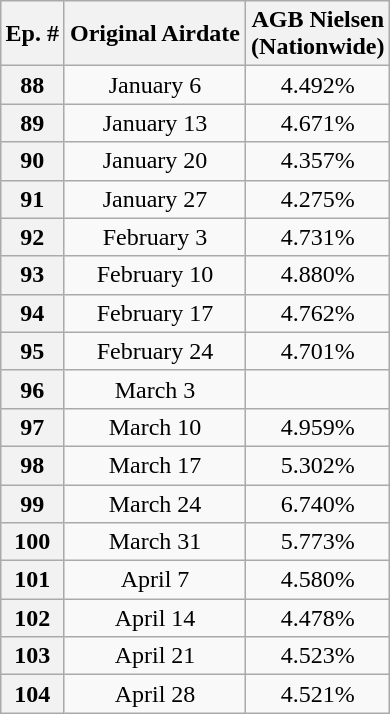<table class="wikitable" style="text-align:center; margin-left:auto; margin-right:auto">
<tr>
<th>Ep. #</th>
<th>Original Airdate</th>
<th>AGB Nielsen<br>(Nationwide)<br></th>
</tr>
<tr>
<th>88</th>
<td>January 6</td>
<td>4.492%</td>
</tr>
<tr>
<th>89</th>
<td>January 13</td>
<td>4.671%</td>
</tr>
<tr>
<th>90</th>
<td>January 20</td>
<td>4.357%</td>
</tr>
<tr>
<th>91</th>
<td>January 27</td>
<td>4.275%</td>
</tr>
<tr>
<th>92</th>
<td>February 3</td>
<td>4.731%</td>
</tr>
<tr>
<th>93</th>
<td>February 10</td>
<td>4.880%</td>
</tr>
<tr>
<th>94</th>
<td>February 17</td>
<td>4.762%</td>
</tr>
<tr>
<th>95</th>
<td>February 24</td>
<td>4.701%</td>
</tr>
<tr>
<th>96</th>
<td>March 3</td>
<td></td>
</tr>
<tr>
<th>97</th>
<td>March 10</td>
<td>4.959%</td>
</tr>
<tr>
<th>98</th>
<td>March 17</td>
<td>5.302%</td>
</tr>
<tr>
<th>99</th>
<td>March 24</td>
<td>6.740%</td>
</tr>
<tr>
<th>100</th>
<td>March 31</td>
<td>5.773%</td>
</tr>
<tr>
<th>101</th>
<td>April 7</td>
<td>4.580%</td>
</tr>
<tr>
<th>102</th>
<td>April 14</td>
<td>4.478%</td>
</tr>
<tr>
<th>103</th>
<td>April 21</td>
<td>4.523%</td>
</tr>
<tr>
<th>104</th>
<td>April 28</td>
<td>4.521%</td>
</tr>
</table>
